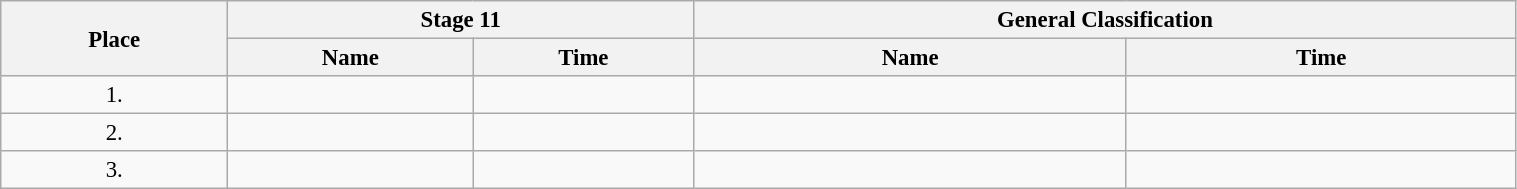<table class=wikitable style="font-size:95%" width="80%">
<tr>
<th rowspan="2">Place</th>
<th colspan="2">Stage 11</th>
<th colspan="2">General Classification</th>
</tr>
<tr>
<th>Name</th>
<th>Time</th>
<th>Name</th>
<th>Time</th>
</tr>
<tr>
<td align="center">1.</td>
<td></td>
<td></td>
<td></td>
<td></td>
</tr>
<tr>
<td align="center">2.</td>
<td></td>
<td></td>
<td></td>
<td></td>
</tr>
<tr>
<td align="center">3.</td>
<td></td>
<td></td>
<td></td>
<td></td>
</tr>
</table>
